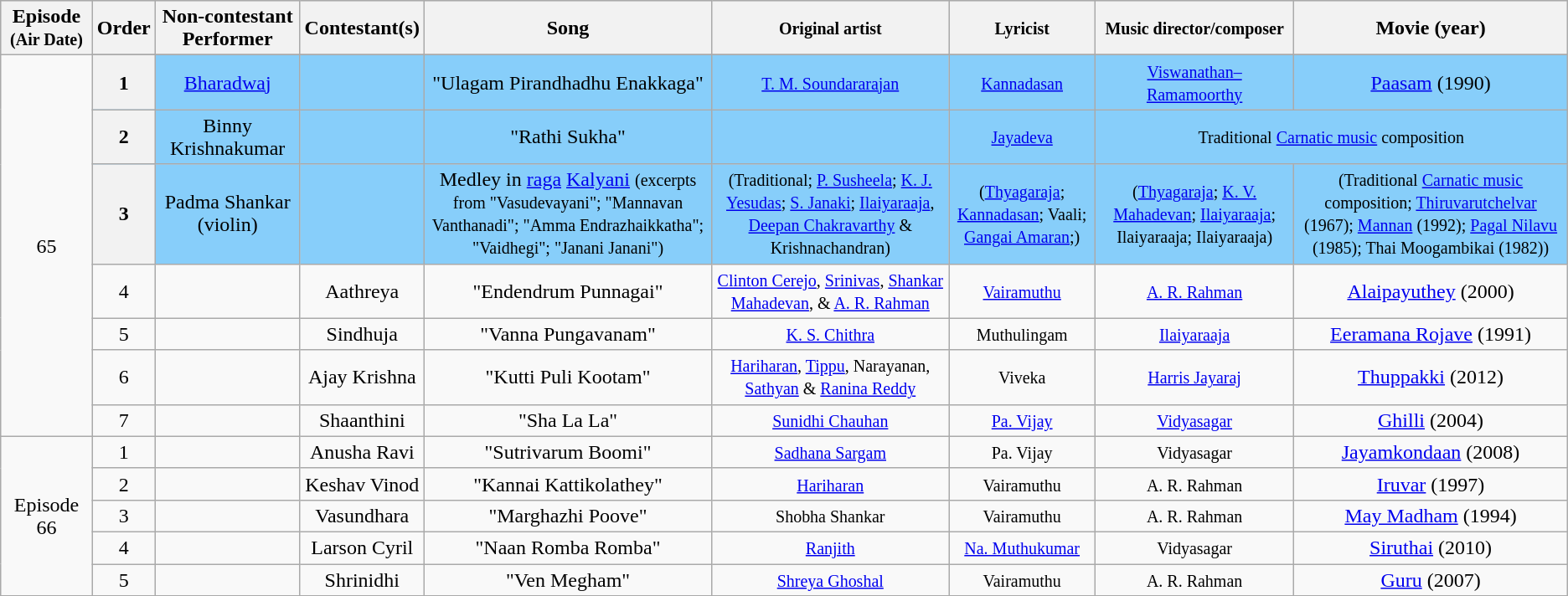<table class="wikitable sortable" style="text-align: center; width: auto;">
<tr style="background:lightgrey; text-align:center;">
<th>Episode <small>(Air Date)</small></th>
<th>Order</th>
<th>Non-contestant Performer</th>
<th>Contestant(s)</th>
<th>Song</th>
<th><small>Original artist</small></th>
<th><small>Lyricist</small></th>
<th><small>Music director/composer</small></th>
<th>Movie (year)</th>
</tr>
<tr>
<td rowspan=8>65 <br><small></small></td>
</tr>
<tr style="background:lightskyblue">
<th scope="row">1</th>
<td><a href='#'>Bharadwaj</a></td>
<td></td>
<td>"Ulagam Pirandhadhu Enakkaga"</td>
<td><small><a href='#'>T. M. Soundararajan</a></small></td>
<td><small><a href='#'>Kannadasan</a></small></td>
<td><small><a href='#'>Viswanathan–Ramamoorthy</a></small></td>
<td><a href='#'>Paasam</a> (1990)</td>
</tr>
<tr style="background:lightskyblue">
<th scope="row">2</th>
<td>Binny Krishnakumar</td>
<td></td>
<td>"Rathi Sukha"</td>
<td></td>
<td><small><a href='#'>Jayadeva</a></small></td>
<td colspan=2><small>Traditional <a href='#'>Carnatic music</a> composition</small></td>
</tr>
<tr style="background:lightskyblue">
<th scope="row">3</th>
<td>Padma Shankar (violin)</td>
<td></td>
<td>Medley in <a href='#'>raga</a> <a href='#'>Kalyani</a> <small>(excerpts from "Vasudevayani"; "Mannavan Vanthanadi"; "Amma Endrazhaikkatha"; "Vaidhegi"; "Janani Janani")</small></td>
<td><small>(Traditional; <a href='#'>P. Susheela</a>; <a href='#'>K. J. Yesudas</a>; <a href='#'>S. Janaki</a>; <a href='#'>Ilaiyaraaja</a>, <a href='#'>Deepan Chakravarthy</a> & Krishnachandran)</small></td>
<td><small>(<a href='#'>Thyagaraja</a>; <a href='#'>Kannadasan</a>; Vaali; <a href='#'>Gangai Amaran</a>;)</small></td>
<td><small>(<a href='#'>Thyagaraja</a>; <a href='#'>K. V. Mahadevan</a>; <a href='#'>Ilaiyaraaja</a>; Ilaiyaraaja; Ilaiyaraaja)</small></td>
<td><small>(Traditional <a href='#'>Carnatic music</a> composition; <a href='#'>Thiruvarutchelvar</a> (1967); <a href='#'>Mannan</a> (1992); <a href='#'>Pagal Nilavu</a> (1985); Thai Moogambikai (1982))</small></td>
</tr>
<tr>
<td>4</td>
<td></td>
<td>Aathreya</td>
<td>"Endendrum Punnagai"</td>
<td><small><a href='#'>Clinton Cerejo</a>, <a href='#'>Srinivas</a>, <a href='#'>Shankar Mahadevan</a>, & <a href='#'>A.&nbsp;R. Rahman</a></small></td>
<td><small><a href='#'>Vairamuthu</a></small></td>
<td><small><a href='#'>A. R. Rahman</a></small></td>
<td><a href='#'>Alaipayuthey</a> (2000)</td>
</tr>
<tr>
<td>5</td>
<td></td>
<td>Sindhuja</td>
<td>"Vanna Pungavanam"</td>
<td><small><a href='#'>K. S. Chithra</a></small></td>
<td><small>Muthulingam</small></td>
<td><small><a href='#'>Ilaiyaraaja</a></small></td>
<td><a href='#'>Eeramana Rojave</a> (1991)</td>
</tr>
<tr>
<td>6</td>
<td></td>
<td>Ajay Krishna</td>
<td>"Kutti Puli Kootam"</td>
<td><small><a href='#'>Hariharan</a>, <a href='#'>Tippu</a>, Narayanan, <a href='#'>Sathyan</a> & <a href='#'>Ranina Reddy</a></small></td>
<td><small>Viveka</small></td>
<td><small><a href='#'>Harris Jayaraj</a></small></td>
<td><a href='#'>Thuppakki</a> (2012)</td>
</tr>
<tr>
<td>7</td>
<td></td>
<td>Shaanthini</td>
<td>"Sha La La"</td>
<td><small><a href='#'>Sunidhi Chauhan</a></small></td>
<td><small><a href='#'>Pa. Vijay</a></small></td>
<td><small><a href='#'>Vidyasagar</a></small></td>
<td><a href='#'>Ghilli</a> (2004)</td>
</tr>
<tr>
<td rowspan=5>Episode 66<br><small></small></td>
<td>1</td>
<td></td>
<td>Anusha Ravi</td>
<td>"Sutrivarum Boomi"</td>
<td><small><a href='#'>Sadhana Sargam</a></small></td>
<td><small>Pa. Vijay</small></td>
<td><small>Vidyasagar</small></td>
<td><a href='#'>Jayamkondaan</a> (2008)</td>
</tr>
<tr>
<td>2</td>
<td></td>
<td>Keshav Vinod</td>
<td>"Kannai Kattikolathey"</td>
<td><small><a href='#'>Hariharan</a></small></td>
<td><small>Vairamuthu</small></td>
<td><small>A. R. Rahman</small></td>
<td><a href='#'>Iruvar</a> (1997)</td>
</tr>
<tr>
<td>3</td>
<td></td>
<td>Vasundhara</td>
<td>"Marghazhi Poove"</td>
<td><small>Shobha Shankar</small></td>
<td><small>Vairamuthu</small></td>
<td><small>A. R. Rahman</small></td>
<td><a href='#'>May Madham</a> (1994)</td>
</tr>
<tr>
<td>4</td>
<td></td>
<td>Larson Cyril</td>
<td>"Naan Romba Romba"</td>
<td><small><a href='#'>Ranjith</a></small></td>
<td><small><a href='#'>Na. Muthukumar</a></small></td>
<td><small>Vidyasagar</small></td>
<td><a href='#'>Siruthai</a> (2010)</td>
</tr>
<tr>
<td>5</td>
<td></td>
<td>Shrinidhi</td>
<td>"Ven Megham"</td>
<td><small><a href='#'>Shreya Ghoshal</a></small></td>
<td><small>Vairamuthu</small></td>
<td><small>A. R. Rahman</small></td>
<td><a href='#'>Guru</a> (2007)</td>
</tr>
<tr>
</tr>
</table>
